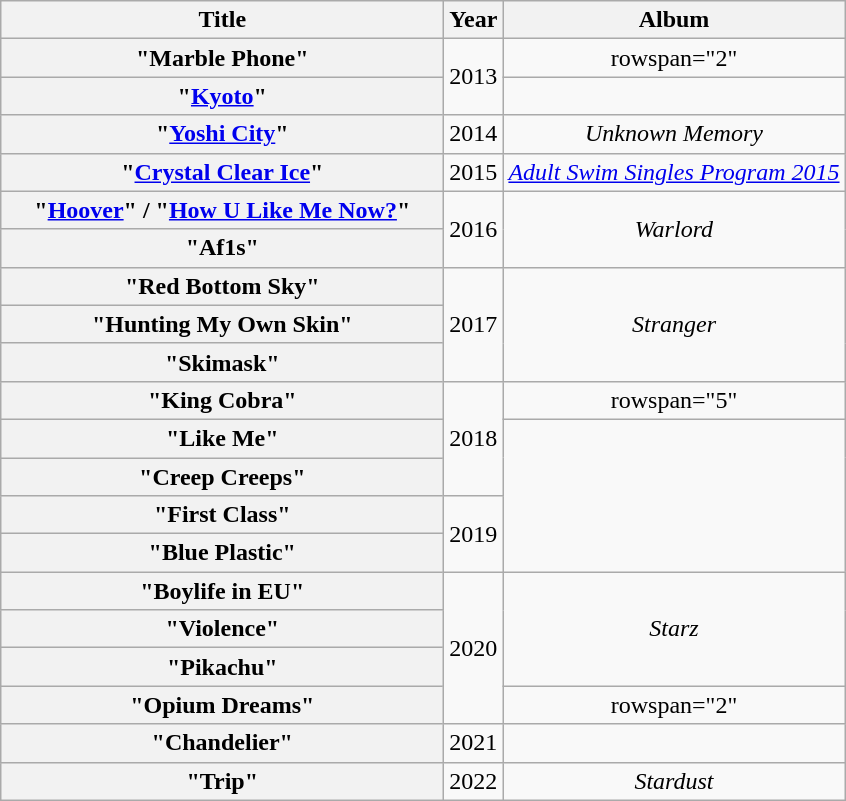<table class="wikitable plainrowheaders" style="text-align:center;">
<tr>
<th scope="col" style="width:18em;">Title</th>
<th scope="col">Year</th>
<th scope="col">Album</th>
</tr>
<tr>
<th scope="row">"Marble Phone"<br></th>
<td rowspan="2">2013</td>
<td>rowspan="2" </td>
</tr>
<tr>
<th scope="row">"<a href='#'>Kyoto</a>"</th>
</tr>
<tr>
<th scope="row">"<a href='#'>Yoshi City</a>"</th>
<td>2014</td>
<td><em>Unknown Memory</em></td>
</tr>
<tr>
<th scope="row">"<a href='#'>Crystal Clear Ice</a>"</th>
<td>2015</td>
<td><em><a href='#'>Adult Swim Singles Program 2015</a></em></td>
</tr>
<tr>
<th scope="row">"<a href='#'>Hoover</a>" / "<a href='#'>How U Like Me Now?</a>"<br></th>
<td rowspan="2">2016</td>
<td rowspan="2"><em>Warlord</em></td>
</tr>
<tr>
<th scope="row">"Af1s"<br></th>
</tr>
<tr>
<th scope="row">"Red Bottom Sky"</th>
<td rowspan="3">2017</td>
<td rowspan="3"><em>Stranger</em></td>
</tr>
<tr>
<th scope="row">"Hunting My Own Skin"</th>
</tr>
<tr>
<th scope="row">"Skimask"</th>
</tr>
<tr>
<th scope="row">"King Cobra"<br></th>
<td rowspan="3">2018</td>
<td>rowspan="5" </td>
</tr>
<tr>
<th scope="row">"Like Me"<br></th>
</tr>
<tr>
<th scope="row">"Creep Creeps"</th>
</tr>
<tr>
<th scope="row">"First Class"<br></th>
<td rowspan="2">2019</td>
</tr>
<tr>
<th scope="row">"Blue Plastic"</th>
</tr>
<tr>
<th scope="row">"Boylife in EU"</th>
<td rowspan="4">2020</td>
<td rowspan="3"><em>Starz</em></td>
</tr>
<tr>
<th scope="row">"Violence"</th>
</tr>
<tr>
<th scope="row">"Pikachu"</th>
</tr>
<tr>
<th scope="row">"Opium Dreams"<br></th>
<td>rowspan="2" </td>
</tr>
<tr>
<th scope="row">"Chandelier"</th>
<td>2021</td>
</tr>
<tr>
<th scope="row">"Trip"</th>
<td>2022</td>
<td><em>Stardust</em></td>
</tr>
</table>
